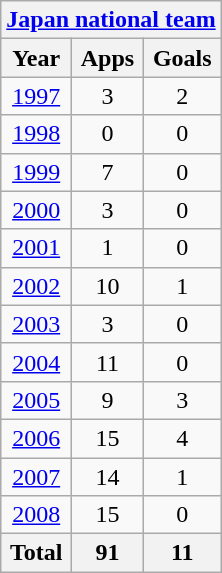<table class="wikitable" style="text-align:center">
<tr>
<th colspan=3><a href='#'>Japan national team</a></th>
</tr>
<tr>
<th>Year</th>
<th>Apps</th>
<th>Goals</th>
</tr>
<tr>
<td><a href='#'>1997</a></td>
<td>3</td>
<td>2</td>
</tr>
<tr>
<td><a href='#'>1998</a></td>
<td>0</td>
<td>0</td>
</tr>
<tr>
<td><a href='#'>1999</a></td>
<td>7</td>
<td>0</td>
</tr>
<tr>
<td><a href='#'>2000</a></td>
<td>3</td>
<td>0</td>
</tr>
<tr>
<td><a href='#'>2001</a></td>
<td>1</td>
<td>0</td>
</tr>
<tr>
<td><a href='#'>2002</a></td>
<td>10</td>
<td>1</td>
</tr>
<tr>
<td><a href='#'>2003</a></td>
<td>3</td>
<td>0</td>
</tr>
<tr>
<td><a href='#'>2004</a></td>
<td>11</td>
<td>0</td>
</tr>
<tr>
<td><a href='#'>2005</a></td>
<td>9</td>
<td>3</td>
</tr>
<tr>
<td><a href='#'>2006</a></td>
<td>15</td>
<td>4</td>
</tr>
<tr>
<td><a href='#'>2007</a></td>
<td>14</td>
<td>1</td>
</tr>
<tr>
<td><a href='#'>2008</a></td>
<td>15</td>
<td>0</td>
</tr>
<tr>
<th>Total</th>
<th>91</th>
<th>11</th>
</tr>
</table>
